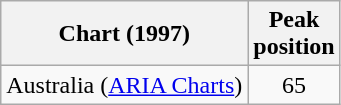<table class="wikitable">
<tr>
<th>Chart (1997)</th>
<th>Peak<br>position</th>
</tr>
<tr>
<td>Australia (<a href='#'>ARIA Charts</a>)</td>
<td align="center">65</td>
</tr>
</table>
